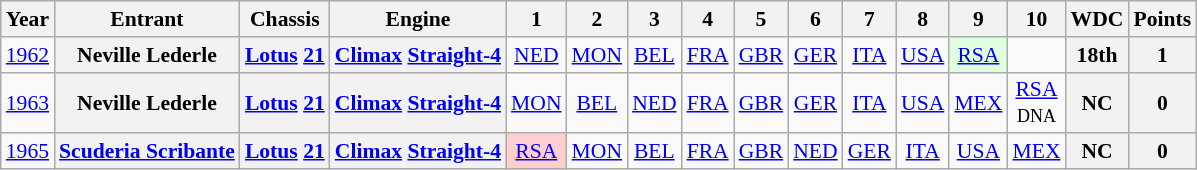<table class="wikitable" style="text-align:center; font-size:90%">
<tr>
<th>Year</th>
<th>Entrant</th>
<th>Chassis</th>
<th>Engine</th>
<th>1</th>
<th>2</th>
<th>3</th>
<th>4</th>
<th>5</th>
<th>6</th>
<th>7</th>
<th>8</th>
<th>9</th>
<th>10</th>
<th>WDC</th>
<th>Points</th>
</tr>
<tr>
<td><a href='#'>1962</a></td>
<th>Neville Lederle</th>
<th><a href='#'>Lotus</a> <a href='#'>21</a></th>
<th><a href='#'>Climax</a> <a href='#'>Straight-4</a></th>
<td><a href='#'>NED</a></td>
<td><a href='#'>MON</a></td>
<td><a href='#'>BEL</a></td>
<td><a href='#'>FRA</a></td>
<td><a href='#'>GBR</a></td>
<td><a href='#'>GER</a></td>
<td><a href='#'>ITA</a></td>
<td><a href='#'>USA</a></td>
<td style="background:#DFFFDF;"><a href='#'>RSA</a><br></td>
<td></td>
<th>18th</th>
<th>1</th>
</tr>
<tr>
<td><a href='#'>1963</a></td>
<th>Neville Lederle</th>
<th><a href='#'>Lotus</a> <a href='#'>21</a></th>
<th><a href='#'>Climax</a> <a href='#'>Straight-4</a></th>
<td><a href='#'>MON</a></td>
<td><a href='#'>BEL</a></td>
<td><a href='#'>NED</a></td>
<td><a href='#'>FRA</a></td>
<td><a href='#'>GBR</a></td>
<td><a href='#'>GER</a></td>
<td><a href='#'>ITA</a></td>
<td><a href='#'>USA</a></td>
<td><a href='#'>MEX</a></td>
<td><a href='#'>RSA</a><br><small>DNA</small></td>
<th>NC</th>
<th>0</th>
</tr>
<tr>
<td><a href='#'>1965</a></td>
<th><a href='#'>Scuderia Scribante</a></th>
<th><a href='#'>Lotus</a> <a href='#'>21</a></th>
<th><a href='#'>Climax</a> <a href='#'>Straight-4</a></th>
<td style="background:#FFCFCF;"><a href='#'>RSA</a><br></td>
<td><a href='#'>MON</a></td>
<td><a href='#'>BEL</a></td>
<td><a href='#'>FRA</a></td>
<td><a href='#'>GBR</a></td>
<td><a href='#'>NED</a></td>
<td><a href='#'>GER</a></td>
<td><a href='#'>ITA</a></td>
<td><a href='#'>USA</a></td>
<td><a href='#'>MEX</a></td>
<th>NC</th>
<th>0</th>
</tr>
</table>
